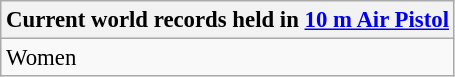<table class="wikitable" style="font-size: 95%">
<tr>
<th colspan=9>Current world records held in <a href='#'>10 m Air Pistol</a></th>
</tr>
<tr>
<td>Women<br></td>
</tr>
</table>
